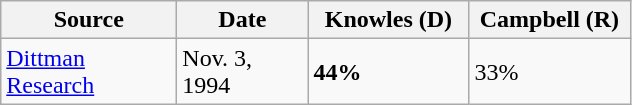<table class="wikitable">
<tr>
<th width="110px">Source</th>
<th width="80px">Date</th>
<th width="100px">Knowles (D)</th>
<th width="100px">Campbell (R)</th>
</tr>
<tr>
<td><a href='#'>Dittman Research</a></td>
<td>Nov. 3, 1994</td>
<td><strong>44%</strong></td>
<td>33%</td>
</tr>
</table>
